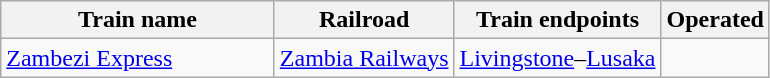<table class="wikitable">
<tr valign="top">
<th width="175px">Train name</th>
<th>Railroad</th>
<th>Train endpoints</th>
<th>Operated</th>
</tr>
<tr valign="top">
<td><a href='#'>Zambezi Express</a></td>
<td><a href='#'>Zambia Railways</a></td>
<td><a href='#'>Livingstone</a>–<a href='#'>Lusaka</a></td>
<td> <br></td>
</tr>
</table>
